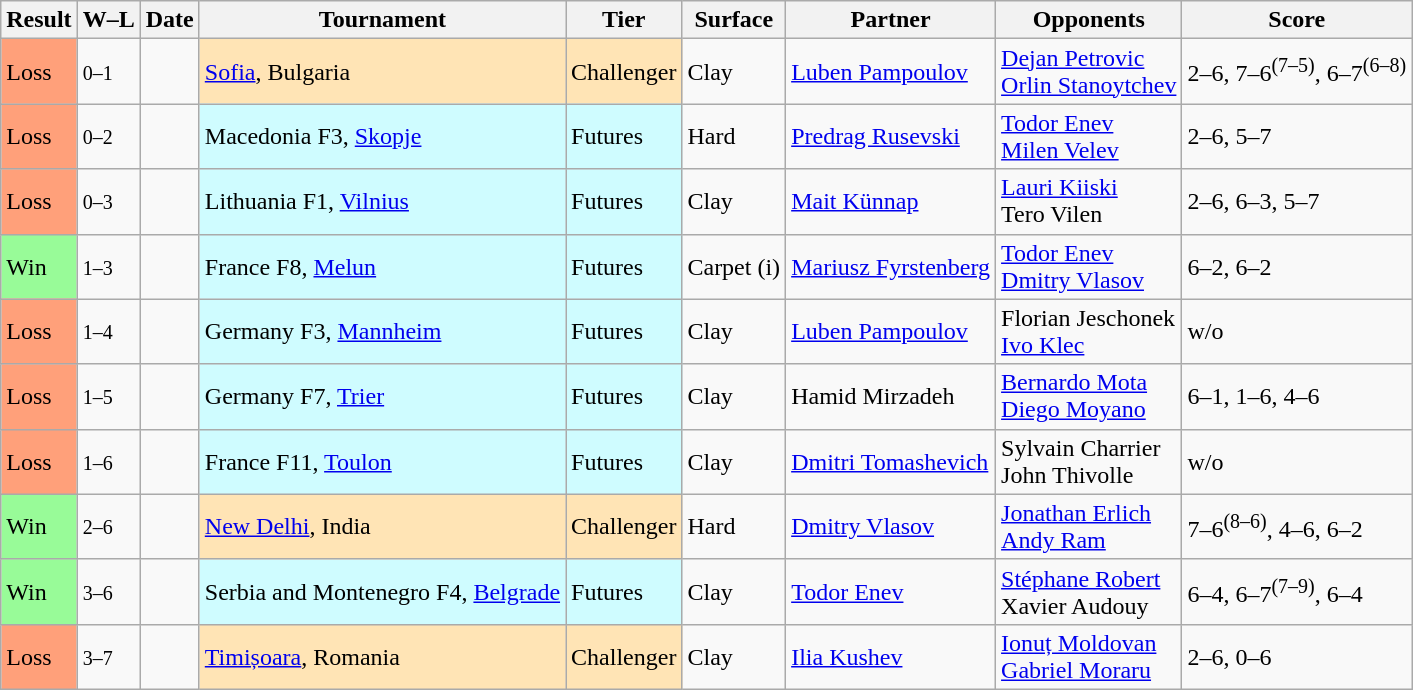<table class="sortable wikitable">
<tr>
<th>Result</th>
<th class="unsortable">W–L</th>
<th>Date</th>
<th>Tournament</th>
<th>Tier</th>
<th>Surface</th>
<th>Partner</th>
<th>Opponents</th>
<th class="unsortable">Score</th>
</tr>
<tr>
<td bgcolor=#FFA07A>Loss</td>
<td><small>0–1</small></td>
<td></td>
<td style=background:moccasin;><a href='#'>Sofia</a>, Bulgaria</td>
<td style=background:moccasin;>Challenger</td>
<td>Clay</td>
<td> <a href='#'>Luben Pampoulov</a></td>
<td> <a href='#'>Dejan Petrovic</a><br> <a href='#'>Orlin Stanoytchev</a></td>
<td>2–6, 7–6<sup>(7–5)</sup>, 6–7<sup>(6–8)</sup></td>
</tr>
<tr>
<td bgcolor=#FFA07A>Loss</td>
<td><small>0–2</small></td>
<td></td>
<td style="background:#cffcff;">Macedonia F3, <a href='#'>Skopje</a></td>
<td style="background:#cffcff;">Futures</td>
<td>Hard</td>
<td> <a href='#'>Predrag Rusevski</a></td>
<td> <a href='#'>Todor Enev</a><br> <a href='#'>Milen Velev</a></td>
<td>2–6, 5–7</td>
</tr>
<tr>
<td bgcolor=#FFA07A>Loss</td>
<td><small>0–3</small></td>
<td></td>
<td style="background:#cffcff;">Lithuania F1, <a href='#'>Vilnius</a></td>
<td style="background:#cffcff;">Futures</td>
<td>Clay</td>
<td> <a href='#'>Mait Künnap</a></td>
<td> <a href='#'>Lauri Kiiski</a><br> Tero Vilen</td>
<td>2–6, 6–3, 5–7</td>
</tr>
<tr>
<td bgcolor=#98fb98>Win</td>
<td><small>1–3</small></td>
<td></td>
<td style="background:#cffcff;">France F8, <a href='#'>Melun</a></td>
<td style="background:#cffcff;">Futures</td>
<td>Carpet (i)</td>
<td> <a href='#'>Mariusz Fyrstenberg</a></td>
<td> <a href='#'>Todor Enev</a><br> <a href='#'>Dmitry Vlasov</a></td>
<td>6–2, 6–2</td>
</tr>
<tr>
<td bgcolor=#FFA07A>Loss</td>
<td><small>1–4</small></td>
<td></td>
<td style="background:#cffcff;">Germany F3, <a href='#'>Mannheim</a></td>
<td style="background:#cffcff;">Futures</td>
<td>Clay</td>
<td> <a href='#'>Luben Pampoulov</a></td>
<td> Florian Jeschonek<br> <a href='#'>Ivo Klec</a></td>
<td>w/o</td>
</tr>
<tr>
<td bgcolor=#FFA07A>Loss</td>
<td><small>1–5</small></td>
<td></td>
<td style="background:#cffcff;">Germany F7, <a href='#'>Trier</a></td>
<td style="background:#cffcff;">Futures</td>
<td>Clay</td>
<td> Hamid Mirzadeh</td>
<td> <a href='#'>Bernardo Mota</a><br> <a href='#'>Diego Moyano</a></td>
<td>6–1, 1–6, 4–6</td>
</tr>
<tr>
<td bgcolor=#FFA07A>Loss</td>
<td><small>1–6</small></td>
<td></td>
<td style="background:#cffcff;">France F11, <a href='#'>Toulon</a></td>
<td style="background:#cffcff;">Futures</td>
<td>Clay</td>
<td> <a href='#'>Dmitri Tomashevich</a></td>
<td> Sylvain Charrier<br> John Thivolle</td>
<td>w/o</td>
</tr>
<tr>
<td bgcolor=#98fb98>Win</td>
<td><small>2–6</small></td>
<td></td>
<td style=background:moccasin;><a href='#'>New Delhi</a>, India</td>
<td style=background:moccasin;>Challenger</td>
<td>Hard</td>
<td> <a href='#'>Dmitry Vlasov</a></td>
<td> <a href='#'>Jonathan Erlich</a><br> <a href='#'>Andy Ram</a></td>
<td>7–6<sup>(8–6)</sup>, 4–6, 6–2</td>
</tr>
<tr>
<td bgcolor=#98fb98>Win</td>
<td><small>3–6</small></td>
<td></td>
<td style="background:#cffcff;">Serbia and Montenegro F4, <a href='#'>Belgrade</a></td>
<td style="background:#cffcff;">Futures</td>
<td>Clay</td>
<td> <a href='#'>Todor Enev</a></td>
<td> <a href='#'>Stéphane Robert</a><br> Xavier Audouy</td>
<td>6–4, 6–7<sup>(7–9)</sup>, 6–4</td>
</tr>
<tr>
<td bgcolor=#FFA07A>Loss</td>
<td><small>3–7</small></td>
<td></td>
<td style=background:moccasin;><a href='#'>Timișoara</a>, Romania</td>
<td style=background:moccasin;>Challenger</td>
<td>Clay</td>
<td> <a href='#'>Ilia Kushev</a></td>
<td> <a href='#'>Ionuț Moldovan</a><br> <a href='#'>Gabriel Moraru</a></td>
<td>2–6, 0–6</td>
</tr>
</table>
